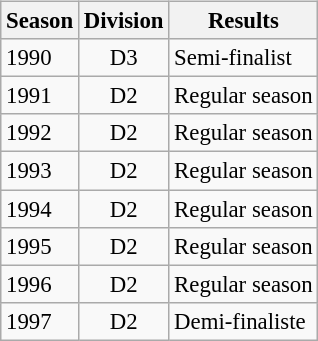<table class="wikitable" style="float:left; margin-right:1em; font-size:95%">
<tr>
<th>Season</th>
<th>Division</th>
<th>Results</th>
</tr>
<tr>
<td>1990</td>
<td style="text-align:center">D3</td>
<td>Semi-finalist</td>
</tr>
<tr>
<td>1991</td>
<td style="text-align:center">D2</td>
<td>Regular season</td>
</tr>
<tr>
<td>1992</td>
<td style="text-align:center">D2</td>
<td>Regular season</td>
</tr>
<tr>
<td>1993</td>
<td style="text-align:center">D2</td>
<td>Regular season</td>
</tr>
<tr>
<td>1994</td>
<td style="text-align:center">D2</td>
<td>Regular season</td>
</tr>
<tr>
<td>1995</td>
<td style="text-align:center">D2</td>
<td>Regular season</td>
</tr>
<tr>
<td>1996</td>
<td style="text-align:center">D2</td>
<td>Regular season</td>
</tr>
<tr>
<td>1997</td>
<td style="text-align:center">D2</td>
<td>Demi-finaliste</td>
</tr>
</table>
